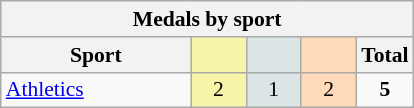<table class="wikitable" style="font-size:90%; text-align:center;">
<tr>
<th colspan="5">Medals by sport</th>
</tr>
<tr>
<th width="120">Sport</th>
<th scope="col" width="30" style="background:#F7F6A8;"></th>
<th scope="col" width="30" style="background:#DCE5E5;"></th>
<th scope="col" width="30" style="background:#FFDAB9;"></th>
<th width="30">Total</th>
</tr>
<tr>
<td align="left"><a href='#'>Athletics</a></td>
<td style="background:#F7F6A8;">2</td>
<td style="background:#DCE5E5;">1</td>
<td style="background:#FFDAB9;">2</td>
<td><strong>5</strong></td>
</tr>
</table>
